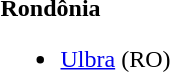<table>
<tr>
<td><strong>Rondônia</strong><br><ul><li><a href='#'>Ulbra</a> (RO)</li></ul></td>
</tr>
</table>
